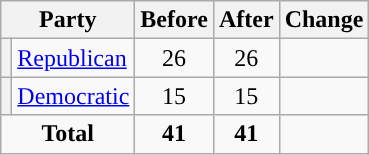<table class="wikitable" style="text-align:center;">
<tr>
<th colspan="2">Party</th>
<th>Before</th>
<th>After</th>
<th>Change</th>
</tr>
<tr>
<th style="background-color:"></th>
<td style="text-align:left;"><a href='#'>Republican</a></td>
<td>26</td>
<td>26</td>
<td></td>
</tr>
<tr>
<th style="background-color:"></th>
<td style="text-align:left;"><a href='#'>Democratic</a></td>
<td>15</td>
<td>15</td>
<td></td>
</tr>
<tr>
<td colspan="2"><strong>Total</strong></td>
<td><strong>41</strong></td>
<td><strong>41</strong></td>
<td></td>
</tr>
</table>
